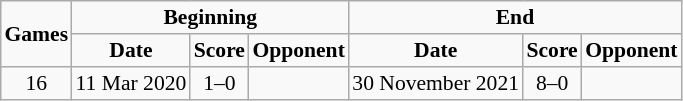<table border="1" cellpadding="2" cellspacing="0" style="background:#f9f9f9; border:1px #aaa solid; border-collapse:collapse; font-size:90%; text-align:center;">
<tr>
<th rowspan=2>Games</th>
<th colspan="3">Beginning</th>
<th colspan="3">End</th>
</tr>
<tr>
<th>Date</th>
<th>Score</th>
<th>Opponent</th>
<th>Date</th>
<th>Score</th>
<th>Opponent</th>
</tr>
<tr>
<td style="text-align:center;">16</td>
<td style="text-align:center;">11 Mar 2020</td>
<td style="text-align:center;">1–0</td>
<td style="text-align:center;"></td>
<td style="text-align:center;">30 November 2021</td>
<td style="text-align:center;">8–0</td>
<td style="text-align:center;"></td>
</tr>
</table>
